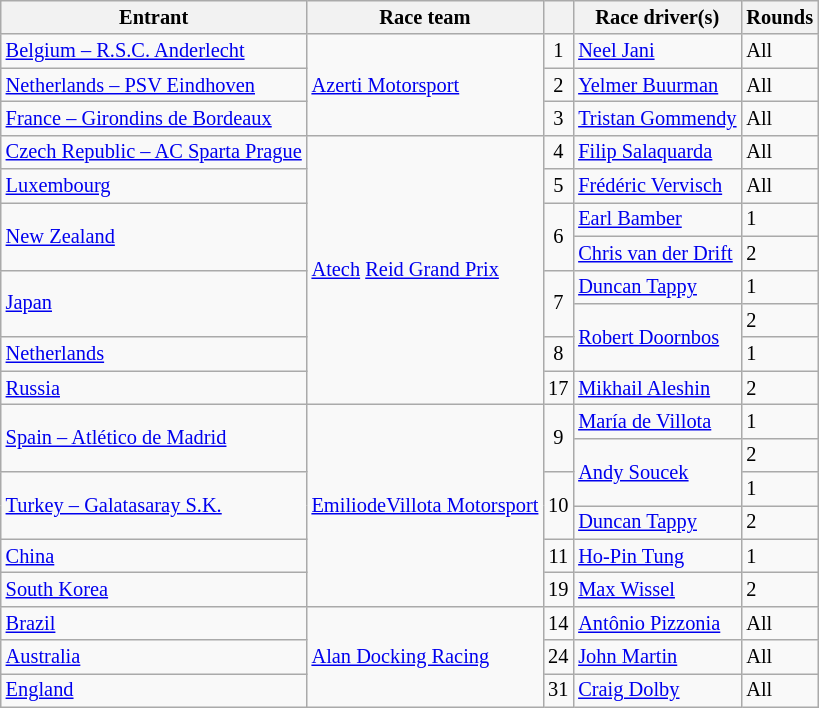<table class="wikitable" style="font-size: 85%;">
<tr>
<th>Entrant</th>
<th>Race team</th>
<th></th>
<th>Race driver(s)</th>
<th>Rounds</th>
</tr>
<tr>
<td> <a href='#'>Belgium – R.S.C. Anderlecht</a></td>
<td rowspan=3> <a href='#'>Azerti Motorsport</a></td>
<td align="center">1</td>
<td> <a href='#'>Neel Jani</a></td>
<td>All</td>
</tr>
<tr>
<td> <a href='#'>Netherlands – PSV Eindhoven</a></td>
<td align="center">2</td>
<td> <a href='#'>Yelmer Buurman</a></td>
<td>All</td>
</tr>
<tr>
<td> <a href='#'>France – Girondins de Bordeaux</a></td>
<td align="center">3</td>
<td> <a href='#'>Tristan Gommendy</a></td>
<td>All</td>
</tr>
<tr>
<td> <a href='#'>Czech Republic – AC Sparta Prague</a></td>
<td rowspan=8> <a href='#'>Atech</a> <a href='#'>Reid Grand Prix</a></td>
<td align="center">4</td>
<td> <a href='#'>Filip Salaquarda</a></td>
<td>All</td>
</tr>
<tr>
<td> <a href='#'>Luxembourg</a></td>
<td align="center">5</td>
<td> <a href='#'>Frédéric Vervisch</a></td>
<td>All</td>
</tr>
<tr>
<td rowspan=2> <a href='#'>New Zealand</a></td>
<td rowspan=2 align="center">6</td>
<td> <a href='#'>Earl Bamber</a></td>
<td>1</td>
</tr>
<tr>
<td> <a href='#'>Chris van der Drift</a></td>
<td>2</td>
</tr>
<tr>
<td rowspan=2> <a href='#'>Japan</a></td>
<td rowspan=2 align="center">7</td>
<td> <a href='#'>Duncan Tappy</a></td>
<td>1</td>
</tr>
<tr>
<td rowspan=2> <a href='#'>Robert Doornbos</a></td>
<td>2</td>
</tr>
<tr>
<td> <a href='#'>Netherlands</a></td>
<td align="center">8</td>
<td>1</td>
</tr>
<tr>
<td> <a href='#'>Russia</a></td>
<td align="center">17</td>
<td> <a href='#'>Mikhail Aleshin</a></td>
<td>2</td>
</tr>
<tr>
<td rowspan=2> <a href='#'>Spain – Atlético de Madrid</a></td>
<td rowspan=6> <a href='#'>EmiliodeVillota Motorsport</a></td>
<td align="center" rowspan=2>9</td>
<td> <a href='#'>María de Villota</a></td>
<td>1</td>
</tr>
<tr>
<td rowspan=2> <a href='#'>Andy Soucek</a></td>
<td>2</td>
</tr>
<tr>
<td rowspan=2> <a href='#'>Turkey – Galatasaray S.K.</a></td>
<td align="center" rowspan=2>10</td>
<td>1</td>
</tr>
<tr>
<td> <a href='#'>Duncan Tappy</a></td>
<td>2</td>
</tr>
<tr>
<td> <a href='#'>China</a></td>
<td align="center">11</td>
<td> <a href='#'>Ho-Pin Tung</a></td>
<td>1</td>
</tr>
<tr>
<td> <a href='#'>South Korea</a></td>
<td align="center">19</td>
<td> <a href='#'>Max Wissel</a></td>
<td>2</td>
</tr>
<tr>
<td> <a href='#'>Brazil</a></td>
<td rowspan=3> <a href='#'>Alan Docking Racing</a></td>
<td align="center">14</td>
<td> <a href='#'>Antônio Pizzonia</a></td>
<td>All</td>
</tr>
<tr>
<td> <a href='#'>Australia</a></td>
<td align="center">24</td>
<td> <a href='#'>John Martin</a></td>
<td>All</td>
</tr>
<tr>
<td> <a href='#'>England</a></td>
<td align="center">31</td>
<td> <a href='#'>Craig Dolby</a></td>
<td>All</td>
</tr>
</table>
